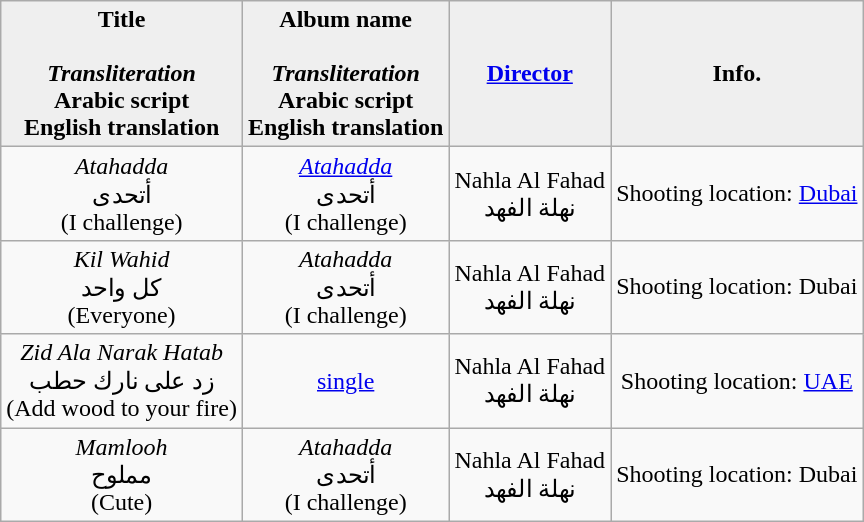<table class="wikitable" style="text-align:center;">
<tr>
<th style="background:#efefef;">Title<br><br><em>Transliteration</em><br>Arabic script<br>English translation</th>
<th style="background:#efefef;">Album name<br><br><em>Transliteration</em><br>Arabic script<br>English translation</th>
<th style="background:#efefef;"><a href='#'>Director</a></th>
<th style="background:#efefef;">Info.</th>
</tr>
<tr>
<td><em>Atahadda</em><br>أتحدى<br>(I challenge)</td>
<td><em><a href='#'>Atahadda</a></em><br>أتحدى<br>(I challenge)</td>
<td>Nahla Al Fahad<br>نهلة الفهد</td>
<td>Shooting location: <a href='#'>Dubai</a></td>
</tr>
<tr>
<td><em>Kil Wahid</em><br>كل واحد<br>(Everyone)</td>
<td><em>Atahadda</em><br>أتحدى<br>(I challenge)</td>
<td>Nahla Al Fahad<br>نهلة الفهد</td>
<td>Shooting location: Dubai</td>
</tr>
<tr>
<td><em>Zid Ala Narak Hatab</em><br>زد على نارك حطب<br>(Add wood to your fire)</td>
<td><a href='#'>single</a><br></td>
<td>Nahla Al Fahad<br>نهلة الفهد</td>
<td>Shooting location: <a href='#'>UAE</a></td>
</tr>
<tr>
<td><em>Mamlooh</em><br>مملوح<br>(Cute)</td>
<td><em>Atahadda</em><br>أتحدى<br>(I challenge)</td>
<td>Nahla Al Fahad<br>نهلة الفهد</td>
<td>Shooting location: Dubai</td>
</tr>
</table>
